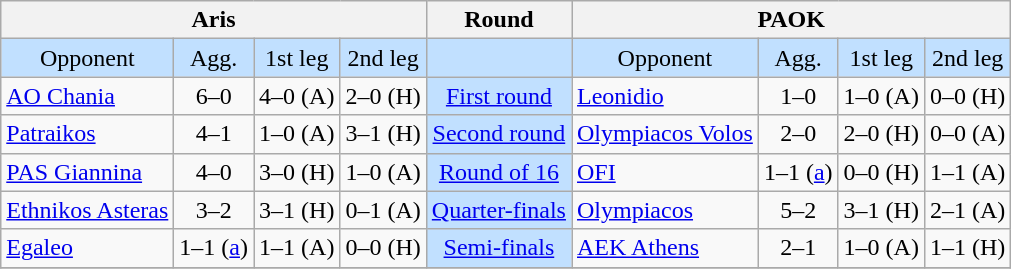<table class="wikitable" style="text-align:center">
<tr>
<th colspan=4>Aris</th>
<th>Round</th>
<th colspan=4>PAOK</th>
</tr>
<tr style="background:#c1e0ff">
<td>Opponent</td>
<td>Agg.</td>
<td>1st leg</td>
<td>2nd leg</td>
<td></td>
<td>Opponent</td>
<td>Agg.</td>
<td>1st leg</td>
<td>2nd leg</td>
</tr>
<tr>
<td align=left><a href='#'>AO Chania</a></td>
<td>6–0</td>
<td>4–0 (A)</td>
<td>2–0 (H)</td>
<td style="background:#c1e0ff;"><a href='#'>First round</a></td>
<td align=left><a href='#'>Leonidio</a></td>
<td>1–0</td>
<td>1–0 (A)</td>
<td>0–0 (H)</td>
</tr>
<tr>
<td align=left><a href='#'>Patraikos</a></td>
<td>4–1</td>
<td>1–0 (A)</td>
<td>3–1 (H)</td>
<td style="background:#c1e0ff;"><a href='#'>Second round</a></td>
<td align=left><a href='#'>Olympiacos Volos</a></td>
<td>2–0</td>
<td>2–0 (H)</td>
<td>0–0 (A)</td>
</tr>
<tr>
<td align=left><a href='#'>PAS Giannina</a></td>
<td>4–0</td>
<td>3–0 (H)</td>
<td>1–0 (A)</td>
<td style="background:#c1e0ff;"><a href='#'>Round of 16</a></td>
<td align=left><a href='#'>OFI</a></td>
<td>1–1 (<a href='#'>a</a>)</td>
<td>0–0 (H)</td>
<td>1–1 (A)</td>
</tr>
<tr>
<td align=left><a href='#'>Ethnikos Asteras</a></td>
<td>3–2</td>
<td>3–1 (H)</td>
<td>0–1 (A)</td>
<td style="background:#c1e0ff;"><a href='#'>Quarter-finals</a></td>
<td align=left><a href='#'>Olympiacos</a></td>
<td>5–2</td>
<td>3–1 (H)</td>
<td>2–1 (A)</td>
</tr>
<tr>
<td align=left><a href='#'>Egaleo</a></td>
<td>1–1 (<a href='#'>a</a>)</td>
<td>1–1 (A)</td>
<td>0–0 (H)</td>
<td style="background:#c1e0ff;"><a href='#'>Semi-finals</a></td>
<td align=left><a href='#'>AEK Athens</a></td>
<td>2–1</td>
<td>1–0 (A)</td>
<td>1–1 (H)</td>
</tr>
<tr>
</tr>
</table>
